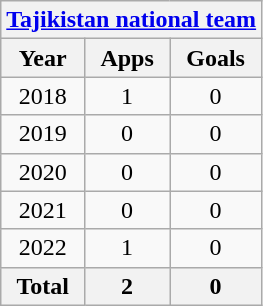<table class="wikitable" style="text-align:center">
<tr>
<th colspan=3><a href='#'>Tajikistan national team</a></th>
</tr>
<tr>
<th>Year</th>
<th>Apps</th>
<th>Goals</th>
</tr>
<tr>
<td>2018</td>
<td>1</td>
<td>0</td>
</tr>
<tr>
<td>2019</td>
<td>0</td>
<td>0</td>
</tr>
<tr>
<td>2020</td>
<td>0</td>
<td>0</td>
</tr>
<tr>
<td>2021</td>
<td>0</td>
<td>0</td>
</tr>
<tr>
<td>2022</td>
<td>1</td>
<td>0</td>
</tr>
<tr>
<th>Total</th>
<th>2</th>
<th>0</th>
</tr>
</table>
